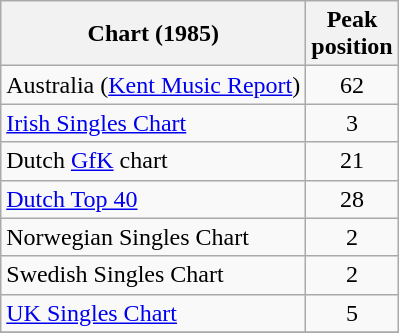<table class="wikitable sortable">
<tr>
<th>Chart (1985)</th>
<th align="center">Peak<br>position</th>
</tr>
<tr>
<td>Australia (<a href='#'>Kent Music Report</a>)</td>
<td style="text-align:center;">62</td>
</tr>
<tr>
<td><a href='#'>Irish Singles Chart</a></td>
<td align="center">3</td>
</tr>
<tr>
<td>Dutch <a href='#'>GfK</a> chart</td>
<td align="center">21</td>
</tr>
<tr>
<td><a href='#'>Dutch Top 40</a></td>
<td align="center">28</td>
</tr>
<tr>
<td>Norwegian Singles Chart</td>
<td align="center">2</td>
</tr>
<tr>
<td>Swedish Singles Chart</td>
<td align="center">2</td>
</tr>
<tr>
<td><a href='#'>UK Singles Chart</a></td>
<td align="center">5</td>
</tr>
<tr>
</tr>
</table>
